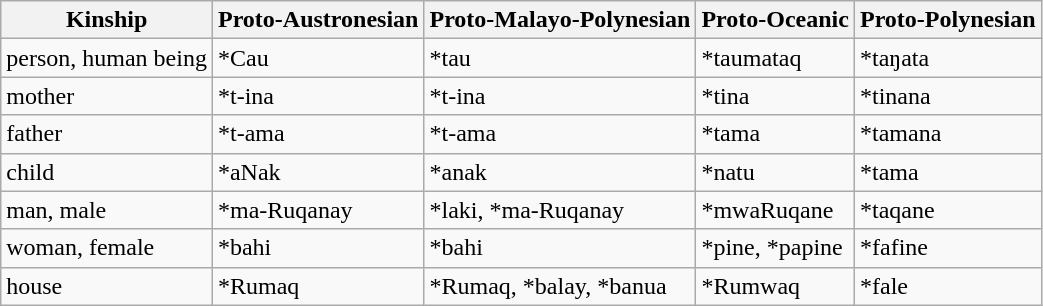<table class="wikitable">
<tr>
<th c=01>Kinship</th>
<th c=02>Proto-Austronesian</th>
<th c=03>Proto-Malayo-Polynesian</th>
<th c=04>Proto-Oceanic</th>
<th c=05>Proto-Polynesian</th>
</tr>
<tr>
<td c=01>person, human being</td>
<td c=02>*Cau</td>
<td c=03>*tau</td>
<td c=04>*taumataq</td>
<td c=05>*taŋata</td>
</tr>
<tr>
<td c=01>mother</td>
<td c=02>*t-ina</td>
<td c=03>*t-ina</td>
<td c=04>*tina</td>
<td c=05>*tinana</td>
</tr>
<tr>
<td c=01>father</td>
<td c=02>*t-ama</td>
<td c=03>*t-ama</td>
<td c=04>*tama</td>
<td c=05>*tamana</td>
</tr>
<tr>
<td c=01>child</td>
<td c=02>*aNak</td>
<td c=03>*anak</td>
<td c=04>*natu</td>
<td c=05>*tama</td>
</tr>
<tr>
<td c=01>man, male</td>
<td c=02>*ma-Ruqanay</td>
<td c=03>*laki, *ma-Ruqanay</td>
<td c=04>*mwaRuqane</td>
<td c=05>*taqane</td>
</tr>
<tr>
<td c=01>woman, female</td>
<td c=02>*bahi</td>
<td c=03>*bahi</td>
<td c=04>*pine, *papine</td>
<td c=05>*fafine</td>
</tr>
<tr>
<td c=01>house</td>
<td c=02>*Rumaq</td>
<td c=03>*Rumaq, *balay, *banua</td>
<td c=04>*Rumwaq</td>
<td c=05>*fale</td>
</tr>
</table>
